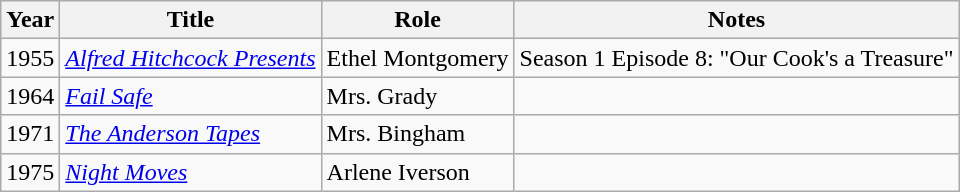<table class="wikitable">
<tr>
<th>Year</th>
<th>Title</th>
<th>Role</th>
<th>Notes</th>
</tr>
<tr>
<td>1955</td>
<td><em><a href='#'>Alfred Hitchcock Presents</a></em></td>
<td>Ethel Montgomery</td>
<td>Season 1 Episode 8: "Our Cook's a Treasure"</td>
</tr>
<tr>
<td>1964</td>
<td><em><a href='#'>Fail Safe</a></em></td>
<td>Mrs. Grady</td>
<td></td>
</tr>
<tr>
<td>1971</td>
<td><em><a href='#'>The Anderson Tapes</a></em></td>
<td>Mrs. Bingham</td>
<td></td>
</tr>
<tr>
<td>1975</td>
<td><em><a href='#'>Night Moves</a></em></td>
<td>Arlene Iverson</td>
<td></td>
</tr>
</table>
